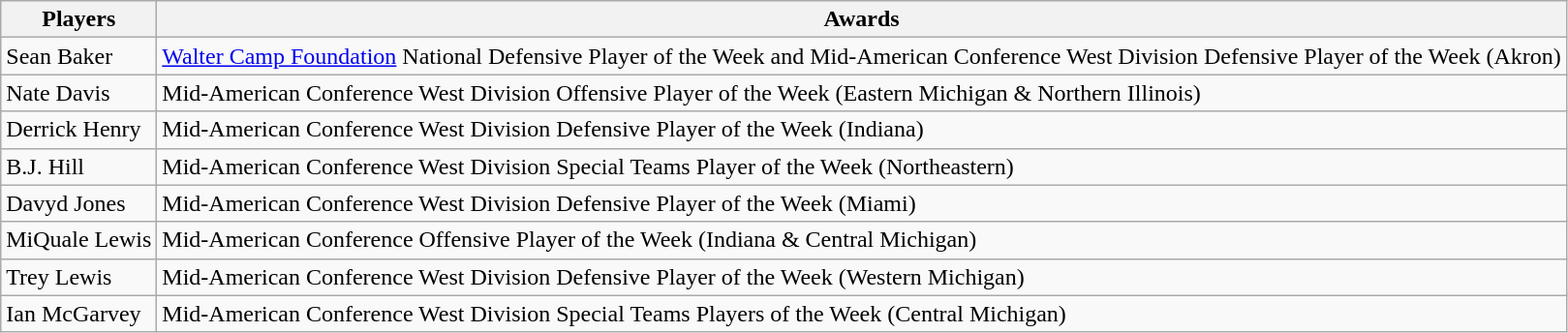<table class="wikitable">
<tr>
<th>Players</th>
<th>Awards</th>
</tr>
<tr>
<td>Sean Baker</td>
<td><a href='#'>Walter Camp Foundation</a> National Defensive Player of the Week and Mid-American Conference West Division Defensive Player of the Week (Akron)</td>
</tr>
<tr>
<td>Nate Davis</td>
<td>Mid-American Conference West Division Offensive Player of the Week (Eastern Michigan & Northern Illinois)</td>
</tr>
<tr>
<td>Derrick Henry</td>
<td>Mid-American Conference West Division Defensive Player of the Week (Indiana)</td>
</tr>
<tr>
<td>B.J. Hill</td>
<td>Mid-American Conference West Division Special Teams Player of the Week (Northeastern)</td>
</tr>
<tr>
<td>Davyd Jones</td>
<td>Mid-American Conference West Division Defensive Player of the Week (Miami)</td>
</tr>
<tr>
<td>MiQuale Lewis</td>
<td>Mid-American Conference Offensive Player of the Week (Indiana & Central Michigan)</td>
</tr>
<tr>
<td>Trey Lewis</td>
<td>Mid-American Conference West Division Defensive Player of the Week (Western Michigan)</td>
</tr>
<tr>
<td>Ian McGarvey</td>
<td>Mid-American Conference West Division Special Teams Players of the Week (Central Michigan)</td>
</tr>
</table>
